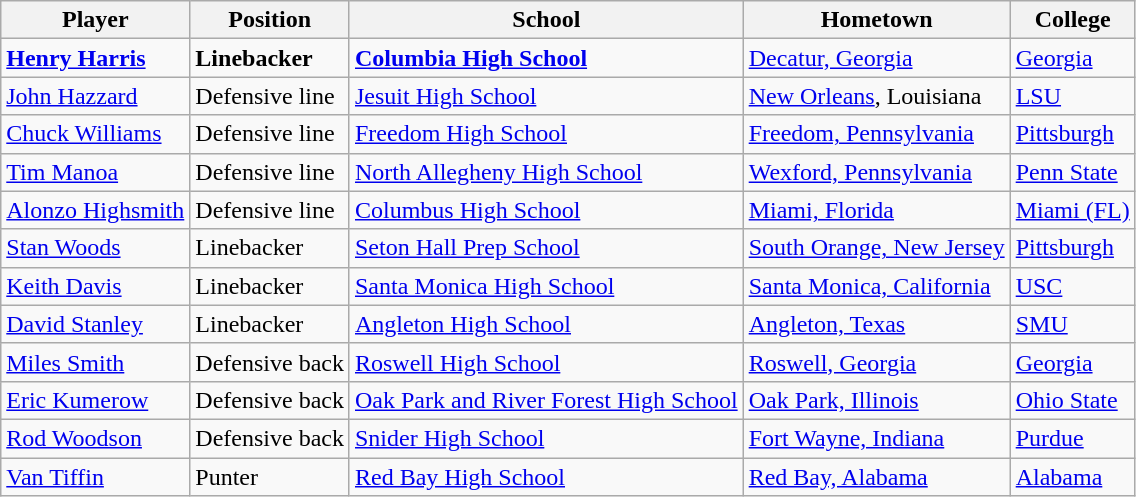<table class="wikitable">
<tr>
<th>Player</th>
<th>Position</th>
<th>School</th>
<th>Hometown</th>
<th>College</th>
</tr>
<tr>
<td><strong><a href='#'>Henry Harris</a></strong></td>
<td><strong>Linebacker</strong></td>
<td><strong><a href='#'>Columbia High School</a></strong></td>
<td><a href='#'>Decatur, Georgia</a></td>
<td><a href='#'>Georgia</a></td>
</tr>
<tr>
<td><a href='#'>John Hazzard</a></td>
<td>Defensive line</td>
<td><a href='#'>Jesuit High School</a></td>
<td><a href='#'>New Orleans</a>, Louisiana</td>
<td><a href='#'>LSU</a></td>
</tr>
<tr>
<td><a href='#'>Chuck Williams</a></td>
<td>Defensive line</td>
<td><a href='#'>Freedom High School</a></td>
<td><a href='#'>Freedom, Pennsylvania</a></td>
<td><a href='#'>Pittsburgh</a></td>
</tr>
<tr>
<td><a href='#'>Tim Manoa</a></td>
<td>Defensive line</td>
<td><a href='#'>North Allegheny High School</a></td>
<td><a href='#'>Wexford, Pennsylvania</a></td>
<td><a href='#'>Penn State</a></td>
</tr>
<tr>
<td><a href='#'>Alonzo Highsmith</a></td>
<td>Defensive line</td>
<td><a href='#'>Columbus High School</a></td>
<td><a href='#'>Miami, Florida</a></td>
<td><a href='#'>Miami (FL)</a></td>
</tr>
<tr>
<td><a href='#'>Stan Woods</a></td>
<td>Linebacker</td>
<td><a href='#'>Seton Hall Prep School</a></td>
<td><a href='#'>South Orange, New Jersey</a></td>
<td><a href='#'>Pittsburgh</a></td>
</tr>
<tr>
<td><a href='#'>Keith Davis</a></td>
<td>Linebacker</td>
<td><a href='#'>Santa Monica High School</a></td>
<td><a href='#'>Santa Monica, California</a></td>
<td><a href='#'>USC</a></td>
</tr>
<tr>
<td><a href='#'>David Stanley</a></td>
<td>Linebacker</td>
<td><a href='#'>Angleton High School</a></td>
<td><a href='#'>Angleton, Texas</a></td>
<td><a href='#'>SMU</a></td>
</tr>
<tr>
<td><a href='#'>Miles Smith</a></td>
<td>Defensive back</td>
<td><a href='#'>Roswell High School</a></td>
<td><a href='#'>Roswell, Georgia</a></td>
<td><a href='#'>Georgia</a></td>
</tr>
<tr>
<td><a href='#'>Eric Kumerow</a></td>
<td>Defensive back</td>
<td><a href='#'>Oak Park and River Forest High School</a></td>
<td><a href='#'>Oak Park, Illinois</a></td>
<td><a href='#'>Ohio State</a></td>
</tr>
<tr>
<td><a href='#'>Rod Woodson</a></td>
<td>Defensive back</td>
<td><a href='#'>Snider High School</a></td>
<td><a href='#'>Fort Wayne, Indiana</a></td>
<td><a href='#'>Purdue</a></td>
</tr>
<tr>
<td><a href='#'>Van Tiffin</a></td>
<td>Punter</td>
<td><a href='#'>Red Bay High School</a></td>
<td><a href='#'>Red Bay, Alabama</a></td>
<td><a href='#'>Alabama</a></td>
</tr>
</table>
